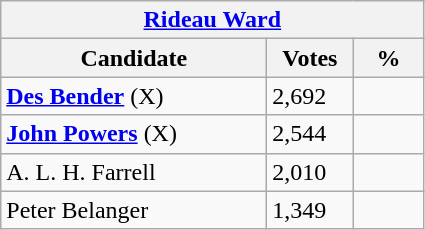<table class="wikitable">
<tr>
<th colspan="3"><a href='#'>Rideau Ward</a></th>
</tr>
<tr>
<th style="width: 170px">Candidate</th>
<th style="width: 50px">Votes</th>
<th style="width: 40px">%</th>
</tr>
<tr>
<td><strong><a href='#'>Des Bender</a></strong> (X)</td>
<td>2,692</td>
<td></td>
</tr>
<tr>
<td><strong><a href='#'>John Powers</a></strong> (X)</td>
<td>2,544</td>
<td></td>
</tr>
<tr>
<td>A. L. H. Farrell</td>
<td>2,010</td>
<td></td>
</tr>
<tr>
<td>Peter Belanger</td>
<td>1,349</td>
</tr>
</table>
